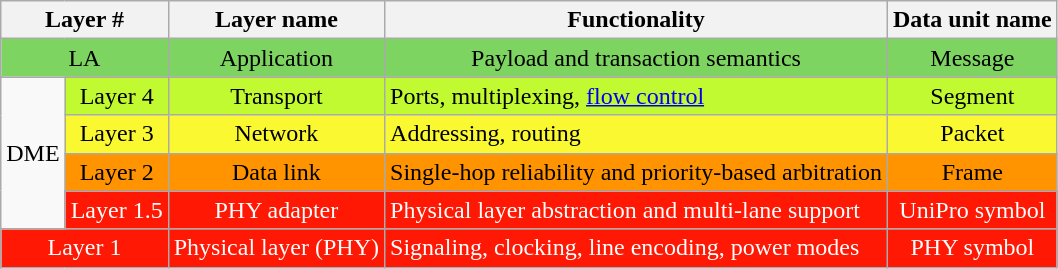<table class="wikitable">
<tr>
<th colspan="2">Layer #</th>
<th>Layer name</th>
<th>Functionality</th>
<th>Data unit name</th>
</tr>
<tr style="background:#7DD460; color:black">
<td align="center" colspan="2">LA</td>
<td align="center">Application</td>
<td align="center">Payload and transaction semantics</td>
<td align="center">Message</td>
</tr>
<tr>
<td align="center" rowspan="5">DME</td>
</tr>
<tr style="background:#C2FA31; color:black">
<td align="center">Layer 4</td>
<td align="center">Transport</td>
<td>Ports, multiplexing, <a href='#'>flow control</a></td>
<td align="center">Segment</td>
</tr>
<tr style="background:#FAF931; color:black">
<td align="center">Layer 3</td>
<td align="center">Network</td>
<td>Addressing, routing</td>
<td align="center">Packet</td>
</tr>
<tr style="background:#FF9400; color:black">
<td align="center">Layer 2</td>
<td align="center">Data link</td>
<td>Single-hop reliability and priority-based arbitration</td>
<td align="center">Frame</td>
</tr>
<tr style="background:#FF1804; color:white">
<td align="center">Layer 1.5</td>
<td align="center">PHY adapter</td>
<td>Physical layer abstraction and multi-lane support</td>
<td align="center">UniPro symbol</td>
</tr>
<tr style="background:#FF1804; color:white">
<td align="center" colspan="2">Layer 1</td>
<td align="center">Physical layer (PHY)</td>
<td>Signaling, clocking, line encoding, power modes</td>
<td align="center">PHY symbol</td>
</tr>
</table>
